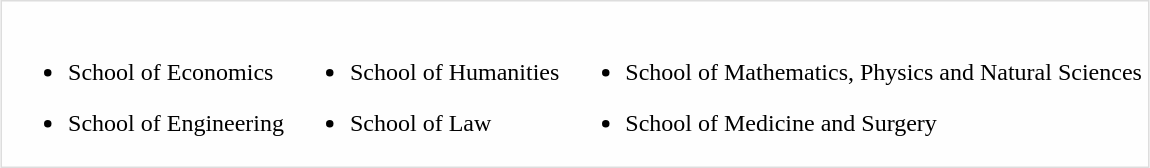<table style="border:1px solid #ddd; background:#fefefe; padding:1px; margin:0; margin:auto;">
<tr>
<td><br><ul><li>School of Economics</li></ul><ul><li>School of Engineering</li></ul></td>
<td><br><ul><li>School of Humanities</li></ul><ul><li>School of Law</li></ul></td>
<td><br><ul><li>School of Mathematics, Physics and Natural Sciences</li></ul><ul><li>School of Medicine and Surgery</li></ul></td>
</tr>
</table>
